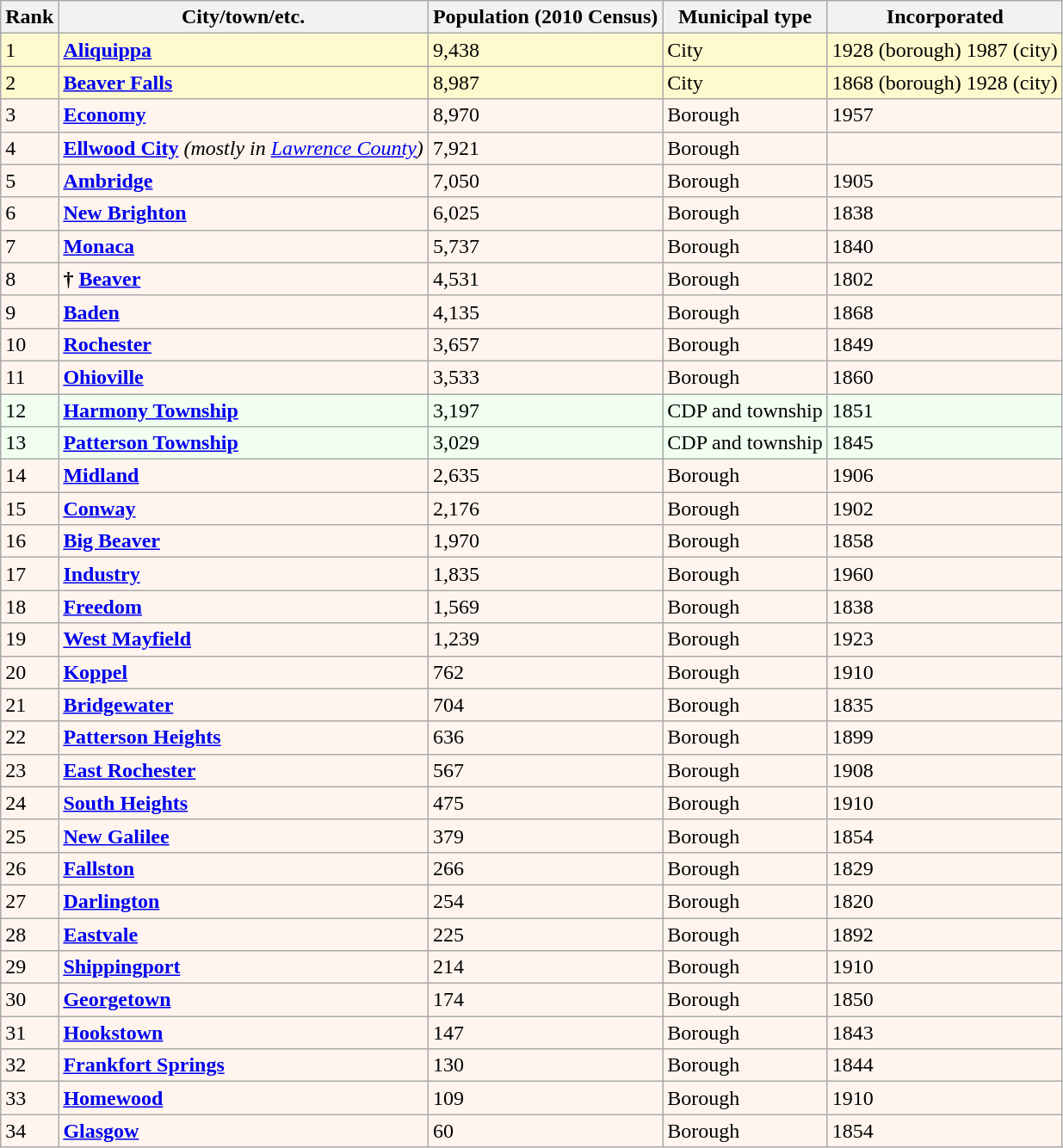<table class="wikitable sortable">
<tr>
<th>Rank</th>
<th>City/town/etc.</th>
<th>Population (2010 Census)</th>
<th>Municipal type</th>
<th>Incorporated</th>
</tr>
<tr style="background-color:#FFFACD;">
<td>1</td>
<td><strong><a href='#'>Aliquippa</a></strong></td>
<td>9,438</td>
<td>City</td>
<td>1928 (borough) 1987 (city)</td>
</tr>
<tr style="background-color:#FFFACD;">
<td>2</td>
<td><strong><a href='#'>Beaver Falls</a></strong></td>
<td>8,987</td>
<td>City</td>
<td>1868 (borough) 1928 (city)</td>
</tr>
<tr style="background-color:#FFF5EE;">
<td>3</td>
<td><strong><a href='#'>Economy</a></strong></td>
<td>8,970</td>
<td>Borough</td>
<td>1957</td>
</tr>
<tr style="background-color:#FFF5EE;">
<td>4</td>
<td><strong><a href='#'>Ellwood City</a></strong> <em>(mostly in <a href='#'>Lawrence County</a>)</em></td>
<td>7,921</td>
<td>Borough</td>
<td></td>
</tr>
<tr style="background-color:#FFF5EE;">
<td>5</td>
<td><strong><a href='#'>Ambridge</a></strong></td>
<td>7,050</td>
<td>Borough</td>
<td>1905</td>
</tr>
<tr style="background-color:#FFF5EE;">
<td>6</td>
<td><strong><a href='#'>New Brighton</a></strong></td>
<td>6,025</td>
<td>Borough</td>
<td>1838</td>
</tr>
<tr style="background-color:#FFF5EE;">
<td>7</td>
<td><strong><a href='#'>Monaca</a></strong></td>
<td>5,737</td>
<td>Borough</td>
<td>1840</td>
</tr>
<tr style="background-color:#FFF5EE;">
<td>8</td>
<td><strong>† <a href='#'>Beaver</a></strong></td>
<td>4,531</td>
<td>Borough</td>
<td>1802</td>
</tr>
<tr style="background-color:#FFF5EE;">
<td>9</td>
<td><strong><a href='#'>Baden</a></strong></td>
<td>4,135</td>
<td>Borough</td>
<td>1868</td>
</tr>
<tr style="background-color:#FFF5EE;">
<td>10</td>
<td><strong><a href='#'>Rochester</a></strong></td>
<td>3,657</td>
<td>Borough</td>
<td>1849</td>
</tr>
<tr style="background-color:#FFF5EE;">
<td>11</td>
<td><strong><a href='#'>Ohioville</a></strong></td>
<td>3,533</td>
<td>Borough</td>
<td>1860</td>
</tr>
<tr style="background-color:#F0FFF0;">
<td>12</td>
<td><strong><a href='#'>Harmony Township</a></strong></td>
<td>3,197</td>
<td>CDP and township</td>
<td>1851</td>
</tr>
<tr style="background-color:#F0FFF0;">
<td>13</td>
<td><strong><a href='#'>Patterson Township</a></strong></td>
<td>3,029</td>
<td>CDP and township</td>
<td>1845</td>
</tr>
<tr style="background-color:#FFF5EE;">
<td>14</td>
<td><strong><a href='#'>Midland</a></strong></td>
<td>2,635</td>
<td>Borough</td>
<td>1906</td>
</tr>
<tr style="background-color:#FFF5EE;">
<td>15</td>
<td><strong><a href='#'>Conway</a></strong></td>
<td>2,176</td>
<td>Borough</td>
<td>1902</td>
</tr>
<tr style="background-color:#FFF5EE;">
<td>16</td>
<td><strong><a href='#'>Big Beaver</a></strong></td>
<td>1,970</td>
<td>Borough</td>
<td>1858</td>
</tr>
<tr style="background-color:#FFF5EE;">
<td>17</td>
<td><strong><a href='#'>Industry</a></strong></td>
<td>1,835</td>
<td>Borough</td>
<td>1960</td>
</tr>
<tr style="background-color:#FFF5EE;">
<td>18</td>
<td><strong><a href='#'>Freedom</a></strong></td>
<td>1,569</td>
<td>Borough</td>
<td>1838</td>
</tr>
<tr style="background-color:#FFF5EE;">
<td>19</td>
<td><strong><a href='#'>West Mayfield</a></strong></td>
<td>1,239</td>
<td>Borough</td>
<td>1923</td>
</tr>
<tr style="background-color:#FFF5EE;">
<td>20</td>
<td><strong><a href='#'>Koppel</a></strong></td>
<td>762</td>
<td>Borough</td>
<td>1910</td>
</tr>
<tr style="background-color:#FFF5EE;">
<td>21</td>
<td><strong><a href='#'>Bridgewater</a></strong></td>
<td>704</td>
<td>Borough</td>
<td>1835</td>
</tr>
<tr style="background-color:#FFF5EE;">
<td>22</td>
<td><strong><a href='#'>Patterson Heights</a></strong></td>
<td>636</td>
<td>Borough</td>
<td>1899</td>
</tr>
<tr style="background-color:#FFF5EE;">
<td>23</td>
<td><strong><a href='#'>East Rochester</a></strong></td>
<td>567</td>
<td>Borough</td>
<td>1908</td>
</tr>
<tr style="background-color:#FFF5EE;">
<td>24</td>
<td><strong><a href='#'>South Heights</a></strong></td>
<td>475</td>
<td>Borough</td>
<td>1910</td>
</tr>
<tr style="background-color:#FFF5EE;">
<td>25</td>
<td><strong><a href='#'>New Galilee</a></strong></td>
<td>379</td>
<td>Borough</td>
<td>1854</td>
</tr>
<tr style="background-color:#FFF5EE;">
<td>26</td>
<td><strong><a href='#'>Fallston</a></strong></td>
<td>266</td>
<td>Borough</td>
<td>1829</td>
</tr>
<tr style="background-color:#FFF5EE;">
<td>27</td>
<td><strong><a href='#'>Darlington</a></strong></td>
<td>254</td>
<td>Borough</td>
<td>1820</td>
</tr>
<tr style="background-color:#FFF5EE;">
<td>28</td>
<td><strong><a href='#'>Eastvale</a></strong></td>
<td>225</td>
<td>Borough</td>
<td>1892</td>
</tr>
<tr style="background-color:#FFF5EE;">
<td>29</td>
<td><strong><a href='#'>Shippingport</a></strong></td>
<td>214</td>
<td>Borough</td>
<td>1910</td>
</tr>
<tr style="background-color:#FFF5EE;">
<td>30</td>
<td><strong><a href='#'>Georgetown</a></strong></td>
<td>174</td>
<td>Borough</td>
<td>1850</td>
</tr>
<tr style="background-color:#FFF5EE;">
<td>31</td>
<td><strong><a href='#'>Hookstown</a></strong></td>
<td>147</td>
<td>Borough</td>
<td>1843</td>
</tr>
<tr style="background-color:#FFF5EE;">
<td>32</td>
<td><strong><a href='#'>Frankfort Springs</a></strong></td>
<td>130</td>
<td>Borough</td>
<td>1844</td>
</tr>
<tr style="background-color:#FFF5EE;">
<td>33</td>
<td><strong><a href='#'>Homewood</a></strong></td>
<td>109</td>
<td>Borough</td>
<td>1910</td>
</tr>
<tr style="background-color:#FFF5EE;">
<td>34</td>
<td><strong><a href='#'>Glasgow</a></strong></td>
<td>60</td>
<td>Borough</td>
<td>1854</td>
</tr>
</table>
